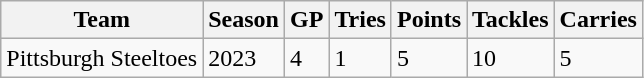<table class="wikitable">
<tr>
<th>Team</th>
<th>Season</th>
<th>GP</th>
<th>Tries</th>
<th>Points</th>
<th>Tackles</th>
<th>Carries</th>
</tr>
<tr>
<td>Pittsburgh Steeltoes</td>
<td>2023</td>
<td>4</td>
<td>1</td>
<td>5</td>
<td>10</td>
<td>5</td>
</tr>
</table>
